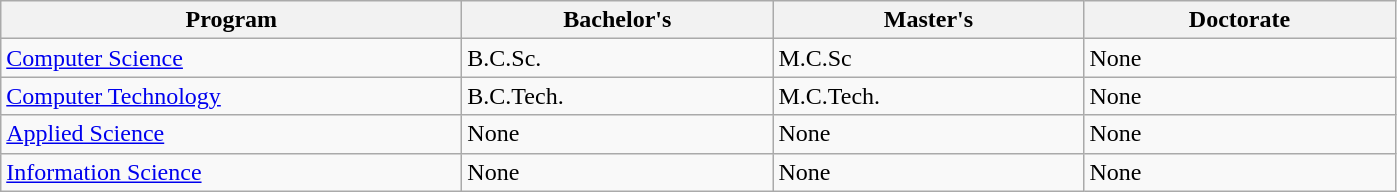<table class="wikitable">
<tr>
<th width="300"><strong>Program</strong></th>
<th width="200"><strong>Bachelor's</strong></th>
<th width="200"><strong>Master's</strong></th>
<th width="200"><strong>Doctorate</strong></th>
</tr>
<tr>
<td><a href='#'>Computer Science</a></td>
<td>B.C.Sc.</td>
<td>M.C.Sc</td>
<td>None</td>
</tr>
<tr>
<td><a href='#'>Computer Technology</a></td>
<td>B.C.Tech.</td>
<td>M.C.Tech.</td>
<td>None</td>
</tr>
<tr>
<td><a href='#'>Applied Science</a></td>
<td>None</td>
<td>None</td>
<td>None</td>
</tr>
<tr>
<td><a href='#'>Information Science</a></td>
<td>None</td>
<td>None</td>
<td>None</td>
</tr>
</table>
